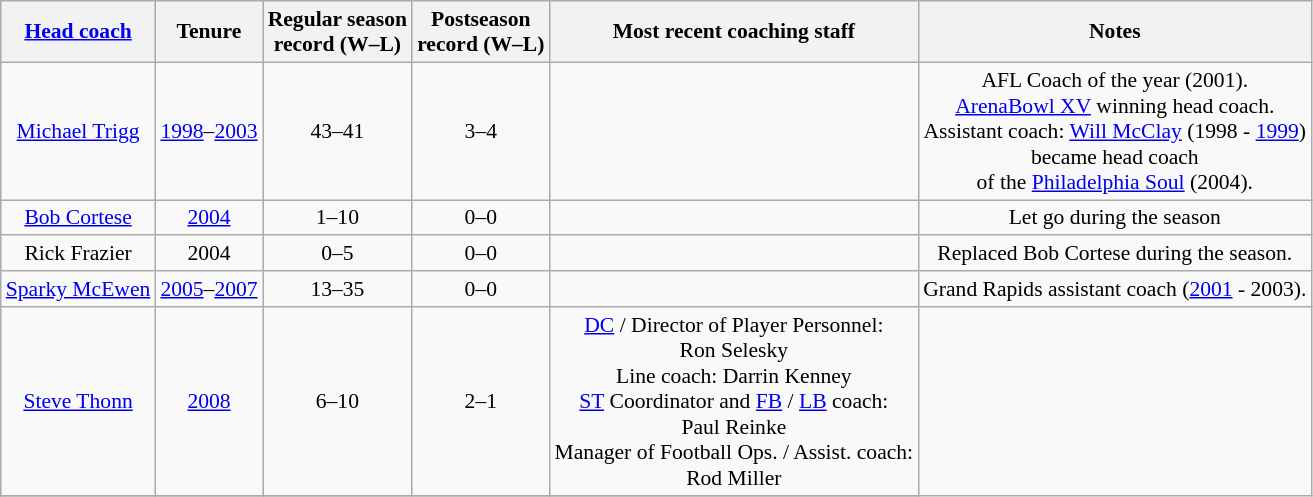<table class="wikitable" style="text-align:center; font-size:90%;">
<tr>
<th><a href='#'>Head coach</a></th>
<th>Tenure</th>
<th>Regular season<br>record (W–L)</th>
<th>Postseason<br>record (W–L)</th>
<th>Most recent coaching staff</th>
<th>Notes</th>
</tr>
<tr>
<td><a href='#'>Michael Trigg</a></td>
<td><a href='#'>1998</a>–<a href='#'>2003</a></td>
<td>43–41</td>
<td>3–4</td>
<td></td>
<td>AFL Coach of the year (2001).<br><a href='#'>ArenaBowl XV</a> winning head coach.<br>Assistant coach: <a href='#'>Will McClay</a> (1998 - <a href='#'>1999</a>)<br>became head coach<br>of the <a href='#'>Philadelphia Soul</a> (2004).</td>
</tr>
<tr>
<td><a href='#'>Bob Cortese</a></td>
<td><a href='#'>2004</a></td>
<td>1–10</td>
<td>0–0</td>
<td></td>
<td>Let go during the season</td>
</tr>
<tr>
<td>Rick Frazier</td>
<td>2004</td>
<td>0–5</td>
<td>0–0</td>
<td></td>
<td>Replaced Bob Cortese during the season.</td>
</tr>
<tr>
<td><a href='#'>Sparky McEwen</a></td>
<td><a href='#'>2005</a>–<a href='#'>2007</a></td>
<td>13–35</td>
<td>0–0</td>
<td></td>
<td>Grand Rapids assistant coach (<a href='#'>2001</a> - 2003).</td>
</tr>
<tr>
<td><a href='#'>Steve Thonn</a></td>
<td><a href='#'>2008</a></td>
<td>6–10</td>
<td>2–1</td>
<td><a href='#'>DC</a> / Director of Player Personnel:<br>Ron Selesky<br>Line coach: Darrin Kenney<br><a href='#'>ST</a> Coordinator and <a href='#'>FB</a> / <a href='#'>LB</a> coach:<br>Paul Reinke<br>Manager of Football Ops. / Assist. coach:<br>Rod Miller</td>
</tr>
<tr>
</tr>
</table>
